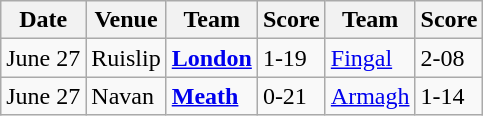<table class="wikitable">
<tr>
<th>Date</th>
<th>Venue</th>
<th>Team</th>
<th>Score</th>
<th>Team</th>
<th>Score</th>
</tr>
<tr>
<td>June 27</td>
<td>Ruislip</td>
<td> <a href='#'><strong>London</strong></a></td>
<td>1-19</td>
<td> <a href='#'>Fingal</a></td>
<td>2-08</td>
</tr>
<tr>
<td>June 27</td>
<td>Navan</td>
<td> <a href='#'><strong>Meath</strong></a></td>
<td>0-21</td>
<td> <a href='#'>Armagh</a></td>
<td>1-14</td>
</tr>
</table>
